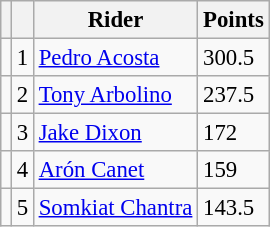<table class="wikitable" style="font-size: 95%;">
<tr>
<th></th>
<th></th>
<th>Rider</th>
<th>Points</th>
</tr>
<tr>
<td></td>
<td align=center>1</td>
<td> <a href='#'>Pedro Acosta</a></td>
<td align=left>300.5</td>
</tr>
<tr>
<td></td>
<td align=center>2</td>
<td> <a href='#'>Tony Arbolino</a></td>
<td align=left>237.5</td>
</tr>
<tr>
<td></td>
<td align=center>3</td>
<td> <a href='#'>Jake Dixon</a></td>
<td align=left>172</td>
</tr>
<tr>
<td></td>
<td align=center>4</td>
<td> <a href='#'>Arón Canet</a></td>
<td align=left>159</td>
</tr>
<tr>
<td></td>
<td align=center>5</td>
<td> <a href='#'>Somkiat Chantra</a></td>
<td align=left>143.5</td>
</tr>
</table>
